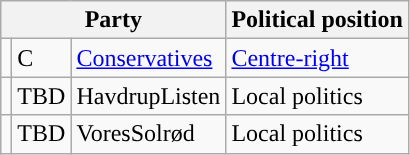<table class="wikitable">
<tr>
<th colspan="3">Party</th>
<th>Political position</th>
</tr>
<tr>
<td></td>
<td>C</td>
<td><a href='#'>Conservatives</a></td>
<td><a href='#'>Centre-right</a></td>
</tr>
<tr>
<td></td>
<td>TBD</td>
<td>HavdrupListen</td>
<td>Local politics</td>
</tr>
<tr>
<td></td>
<td>TBD</td>
<td>VoresSolrød</td>
<td>Local politics</td>
</tr>
</table>
